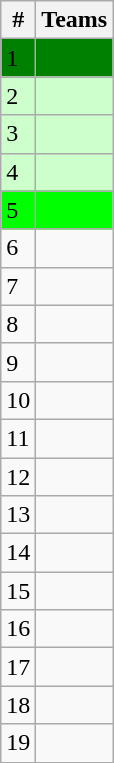<table class="wikitable">
<tr>
<th>#</th>
<th>Teams</th>
</tr>
<tr bgcolor=green>
<td>1</td>
<td></td>
</tr>
<tr bgcolor=ccffcc>
<td>2</td>
<td></td>
</tr>
<tr bgcolor=ccffcc>
<td>3</td>
<td></td>
</tr>
<tr bgcolor=ccffcc>
<td>4</td>
<td></td>
</tr>
<tr bgcolor=lime>
<td>5</td>
<td></td>
</tr>
<tr>
<td>6</td>
<td></td>
</tr>
<tr>
<td>7</td>
<td></td>
</tr>
<tr>
<td>8</td>
<td></td>
</tr>
<tr>
<td>9</td>
<td></td>
</tr>
<tr>
<td>10</td>
<td></td>
</tr>
<tr>
<td>11</td>
<td></td>
</tr>
<tr>
<td>12</td>
<td></td>
</tr>
<tr>
<td>13</td>
<td></td>
</tr>
<tr>
<td>14</td>
<td></td>
</tr>
<tr>
<td>15</td>
<td></td>
</tr>
<tr>
<td>16</td>
<td></td>
</tr>
<tr>
<td>17</td>
<td></td>
</tr>
<tr>
<td>18</td>
<td></td>
</tr>
<tr>
<td>19</td>
<td></td>
</tr>
</table>
